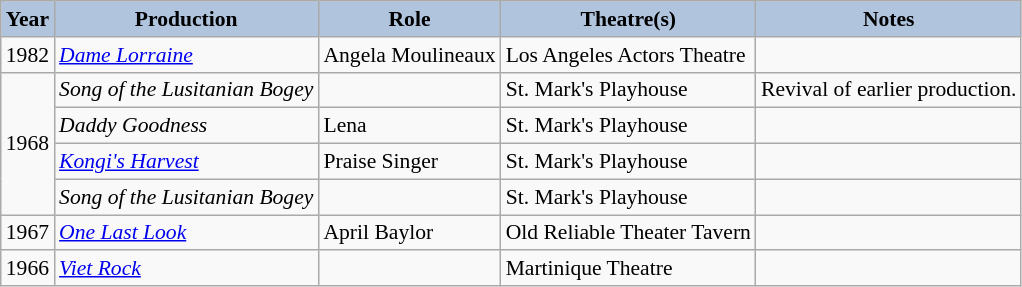<table class="wikitable" style="font-size:90%;">
<tr>
<th style="background:#B0C4DE;">Year</th>
<th style="background:#B0C4DE;">Production</th>
<th style="background:#B0C4DE;">Role</th>
<th style="background:#B0C4DE;">Theatre(s)</th>
<th style="background:#B0C4DE;">Notes</th>
</tr>
<tr>
<td>1982</td>
<td><em><a href='#'>Dame Lorraine</a></em></td>
<td>Angela Moulineaux</td>
<td>Los Angeles Actors Theatre</td>
<td></td>
</tr>
<tr>
<td rowspan=4>1968</td>
<td><em>Song of the Lusitanian Bogey</em></td>
<td></td>
<td>St. Mark's Playhouse</td>
<td>Revival of earlier production.</td>
</tr>
<tr>
<td><em>Daddy Goodness</em></td>
<td>Lena</td>
<td>St. Mark's Playhouse</td>
<td></td>
</tr>
<tr>
<td><em><a href='#'>Kongi's Harvest</a></em></td>
<td>Praise Singer</td>
<td>St. Mark's Playhouse</td>
<td></td>
</tr>
<tr>
<td><em>Song of the Lusitanian Bogey</em></td>
<td></td>
<td>St. Mark's Playhouse</td>
<td></td>
</tr>
<tr>
<td>1967</td>
<td><em><a href='#'>One Last Look</a></em></td>
<td>April Baylor</td>
<td>Old Reliable Theater Tavern</td>
<td></td>
</tr>
<tr>
<td>1966</td>
<td><em><a href='#'>Viet Rock</a></em></td>
<td></td>
<td>Martinique Theatre</td>
<td></td>
</tr>
</table>
